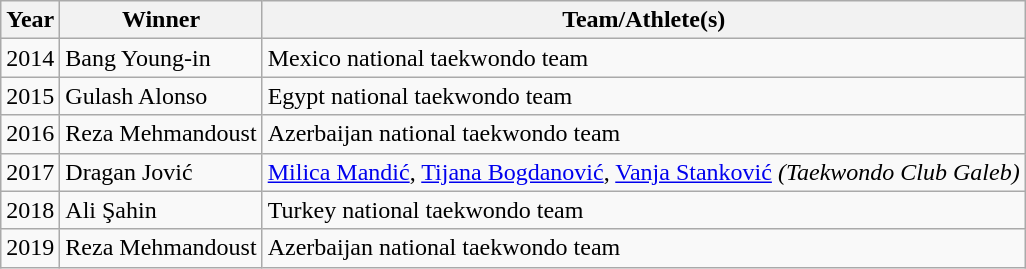<table class="wikitable">
<tr>
<th>Year</th>
<th>Winner</th>
<th>Team/Athlete(s)</th>
</tr>
<tr>
<td>2014</td>
<td>Bang Young-in</td>
<td> Mexico national taekwondo team</td>
</tr>
<tr>
<td>2015</td>
<td> Gulash Alonso</td>
<td> Egypt national taekwondo team</td>
</tr>
<tr>
<td>2016</td>
<td> Reza Mehmandoust</td>
<td> Azerbaijan national taekwondo team</td>
</tr>
<tr>
<td>2017</td>
<td> Dragan Jović</td>
<td> <a href='#'>Milica Mandić</a>, <a href='#'>Tijana Bogdanović</a>, <a href='#'>Vanja Stanković</a> <em>(Taekwondo Club Galeb)</em></td>
</tr>
<tr>
<td>2018</td>
<td> Ali Şahin</td>
<td> Turkey national taekwondo team</td>
</tr>
<tr>
<td>2019</td>
<td> Reza Mehmandoust</td>
<td> Azerbaijan national taekwondo team</td>
</tr>
</table>
